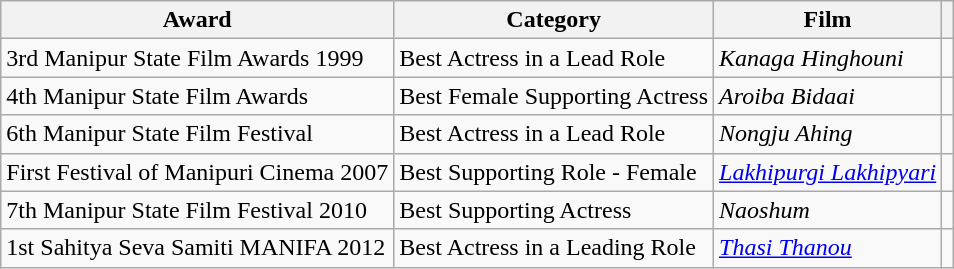<table class="wikitable sortable">
<tr>
<th>Award</th>
<th>Category</th>
<th>Film</th>
<th></th>
</tr>
<tr>
<td>3rd Manipur State Film Awards 1999</td>
<td>Best Actress in a Lead Role</td>
<td><em>Kanaga Hinghouni</em></td>
<td></td>
</tr>
<tr>
<td>4th Manipur State Film Awards</td>
<td>Best Female Supporting Actress</td>
<td><em>Aroiba Bidaai</em></td>
<td></td>
</tr>
<tr>
<td>6th Manipur State Film Festival</td>
<td>Best Actress in a Lead Role</td>
<td><em>Nongju Ahing</em></td>
<td></td>
</tr>
<tr>
<td>First Festival of Manipuri Cinema 2007</td>
<td>Best Supporting Role - Female</td>
<td><em><a href='#'>Lakhipurgi Lakhipyari</a></em></td>
<td></td>
</tr>
<tr>
<td>7th Manipur State Film Festival 2010</td>
<td>Best Supporting Actress</td>
<td><em>Naoshum</em></td>
<td></td>
</tr>
<tr>
<td>1st Sahitya Seva Samiti MANIFA 2012</td>
<td>Best Actress in a Leading Role</td>
<td><em><a href='#'>Thasi Thanou</a></em></td>
<td></td>
</tr>
</table>
